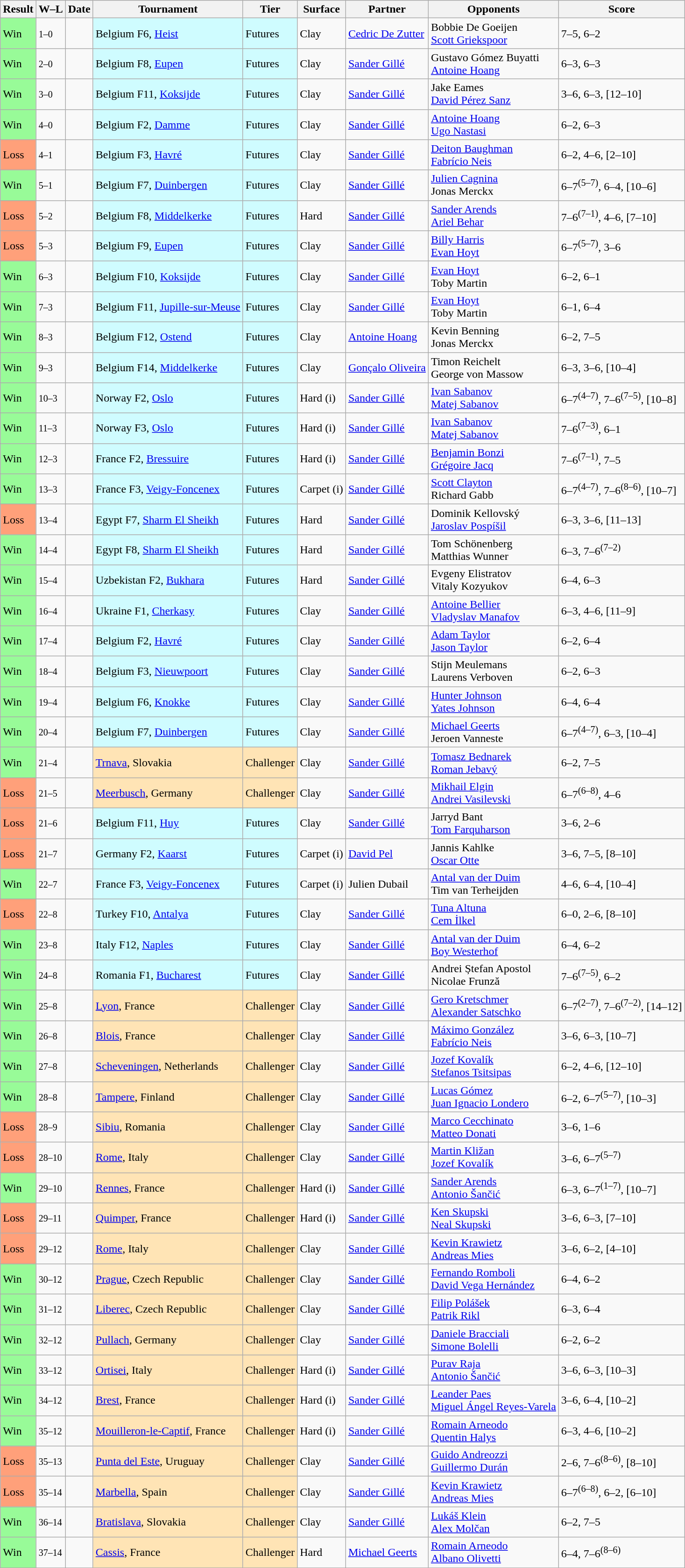<table class="sortable wikitable">
<tr>
<th>Result</th>
<th class="unsortable">W–L</th>
<th>Date</th>
<th>Tournament</th>
<th>Tier</th>
<th>Surface</th>
<th>Partner</th>
<th>Opponents</th>
<th class="unsortable">Score</th>
</tr>
<tr>
<td bgcolor=98FB98>Win</td>
<td><small>1–0</small></td>
<td></td>
<td style="background:#cffcff;">Belgium F6, <a href='#'>Heist</a></td>
<td style="background:#cffcff;">Futures</td>
<td>Clay</td>
<td> <a href='#'>Cedric De Zutter</a></td>
<td> Bobbie De Goeijen<br> <a href='#'>Scott Griekspoor</a></td>
<td>7–5, 6–2</td>
</tr>
<tr>
<td bgcolor=98FB98>Win</td>
<td><small>2–0</small></td>
<td></td>
<td style="background:#cffcff;">Belgium F8, <a href='#'>Eupen</a></td>
<td style="background:#cffcff;">Futures</td>
<td>Clay</td>
<td> <a href='#'>Sander Gillé</a></td>
<td> Gustavo Gómez Buyatti<br> <a href='#'>Antoine Hoang</a></td>
<td>6–3, 6–3</td>
</tr>
<tr>
<td bgcolor=98FB98>Win</td>
<td><small>3–0</small></td>
<td></td>
<td style="background:#cffcff;">Belgium F11, <a href='#'>Koksijde</a></td>
<td style="background:#cffcff;">Futures</td>
<td>Clay</td>
<td> <a href='#'>Sander Gillé</a></td>
<td> Jake Eames<br> <a href='#'>David Pérez Sanz</a></td>
<td>3–6, 6–3, [12–10]</td>
</tr>
<tr>
<td bgcolor=98FB98>Win</td>
<td><small>4–0</small></td>
<td></td>
<td style="background:#cffcff;">Belgium F2, <a href='#'>Damme</a></td>
<td style="background:#cffcff;">Futures</td>
<td>Clay</td>
<td> <a href='#'>Sander Gillé</a></td>
<td> <a href='#'>Antoine Hoang</a><br> <a href='#'>Ugo Nastasi</a></td>
<td>6–2, 6–3</td>
</tr>
<tr>
<td bgcolor=#FFA07A>Loss</td>
<td><small>4–1</small></td>
<td></td>
<td style="background:#cffcff;">Belgium F3, <a href='#'>Havré</a></td>
<td style="background:#cffcff;">Futures</td>
<td>Clay</td>
<td> <a href='#'>Sander Gillé</a></td>
<td> <a href='#'>Deiton Baughman</a><br> <a href='#'>Fabrício Neis</a></td>
<td>6–2, 4–6, [2–10]</td>
</tr>
<tr>
<td bgcolor=98FB98>Win</td>
<td><small>5–1</small></td>
<td></td>
<td style="background:#cffcff;">Belgium F7, <a href='#'>Duinbergen</a></td>
<td style="background:#cffcff;">Futures</td>
<td>Clay</td>
<td> <a href='#'>Sander Gillé</a></td>
<td> <a href='#'>Julien Cagnina</a><br> Jonas Merckx</td>
<td>6–7<sup>(5–7)</sup>, 6–4, [10–6]</td>
</tr>
<tr>
<td bgcolor=#FFA07A>Loss</td>
<td><small>5–2</small></td>
<td></td>
<td style="background:#cffcff;">Belgium F8, <a href='#'>Middelkerke</a></td>
<td style="background:#cffcff;">Futures</td>
<td>Hard</td>
<td> <a href='#'>Sander Gillé</a></td>
<td> <a href='#'>Sander Arends</a><br> <a href='#'>Ariel Behar</a></td>
<td>7–6<sup>(7–1)</sup>, 4–6, [7–10]</td>
</tr>
<tr>
<td bgcolor=#FFA07A>Loss</td>
<td><small>5–3</small></td>
<td></td>
<td style="background:#cffcff;">Belgium F9, <a href='#'>Eupen</a></td>
<td style="background:#cffcff;">Futures</td>
<td>Clay</td>
<td> <a href='#'>Sander Gillé</a></td>
<td> <a href='#'>Billy Harris</a><br> <a href='#'>Evan Hoyt</a></td>
<td>6–7<sup>(5–7)</sup>, 3–6</td>
</tr>
<tr>
<td bgcolor=98FB98>Win</td>
<td><small>6–3</small></td>
<td></td>
<td style="background:#cffcff;">Belgium F10, <a href='#'>Koksijde</a></td>
<td style="background:#cffcff;">Futures</td>
<td>Clay</td>
<td> <a href='#'>Sander Gillé</a></td>
<td> <a href='#'>Evan Hoyt</a><br> Toby Martin</td>
<td>6–2, 6–1</td>
</tr>
<tr>
<td bgcolor=98FB98>Win</td>
<td><small>7–3</small></td>
<td></td>
<td style="background:#cffcff;">Belgium F11, <a href='#'>Jupille-sur-Meuse</a></td>
<td style="background:#cffcff;">Futures</td>
<td>Clay</td>
<td> <a href='#'>Sander Gillé</a></td>
<td> <a href='#'>Evan Hoyt</a><br> Toby Martin</td>
<td>6–1, 6–4</td>
</tr>
<tr>
<td bgcolor=98FB98>Win</td>
<td><small>8–3</small></td>
<td></td>
<td style="background:#cffcff;">Belgium F12, <a href='#'>Ostend</a></td>
<td style="background:#cffcff;">Futures</td>
<td>Clay</td>
<td> <a href='#'>Antoine Hoang</a></td>
<td> Kevin Benning<br> Jonas Merckx</td>
<td>6–2, 7–5</td>
</tr>
<tr>
<td bgcolor=98FB98>Win</td>
<td><small>9–3</small></td>
<td></td>
<td style="background:#cffcff;">Belgium F14, <a href='#'>Middelkerke</a></td>
<td style="background:#cffcff;">Futures</td>
<td>Clay</td>
<td> <a href='#'>Gonçalo Oliveira</a></td>
<td> Timon Reichelt<br> George von Massow</td>
<td>6–3, 3–6, [10–4]</td>
</tr>
<tr>
<td bgcolor=98FB98>Win</td>
<td><small>10–3</small></td>
<td></td>
<td style="background:#cffcff;">Norway F2, <a href='#'>Oslo</a></td>
<td style="background:#cffcff;">Futures</td>
<td>Hard (i)</td>
<td> <a href='#'>Sander Gillé</a></td>
<td> <a href='#'>Ivan Sabanov</a><br> <a href='#'>Matej Sabanov</a></td>
<td>6–7<sup>(4–7)</sup>, 7–6<sup>(7–5)</sup>, [10–8]</td>
</tr>
<tr>
<td bgcolor=98FB98>Win</td>
<td><small>11–3</small></td>
<td></td>
<td style="background:#cffcff;">Norway F3, <a href='#'>Oslo</a></td>
<td style="background:#cffcff;">Futures</td>
<td>Hard (i)</td>
<td> <a href='#'>Sander Gillé</a></td>
<td> <a href='#'>Ivan Sabanov</a><br> <a href='#'>Matej Sabanov</a></td>
<td>7–6<sup>(7–3)</sup>, 6–1</td>
</tr>
<tr>
<td bgcolor=98FB98>Win</td>
<td><small>12–3</small></td>
<td></td>
<td style="background:#cffcff;">France F2, <a href='#'>Bressuire</a></td>
<td style="background:#cffcff;">Futures</td>
<td>Hard (i)</td>
<td> <a href='#'>Sander Gillé</a></td>
<td> <a href='#'>Benjamin Bonzi</a><br> <a href='#'>Grégoire Jacq</a></td>
<td>7–6<sup>(7–1)</sup>, 7–5</td>
</tr>
<tr>
<td bgcolor=98FB98>Win</td>
<td><small>13–3</small></td>
<td></td>
<td style="background:#cffcff;">France F3, <a href='#'>Veigy-Foncenex</a></td>
<td style="background:#cffcff;">Futures</td>
<td>Carpet (i)</td>
<td> <a href='#'>Sander Gillé</a></td>
<td> <a href='#'>Scott Clayton</a><br> Richard Gabb</td>
<td>6–7<sup>(4–7)</sup>, 7–6<sup>(8–6)</sup>, [10–7]</td>
</tr>
<tr>
<td bgcolor=#FFA07A>Loss</td>
<td><small>13–4</small></td>
<td></td>
<td style="background:#cffcff;">Egypt F7, <a href='#'>Sharm El Sheikh</a></td>
<td style="background:#cffcff;">Futures</td>
<td>Hard</td>
<td> <a href='#'>Sander Gillé</a></td>
<td> Dominik Kellovský<br> <a href='#'>Jaroslav Pospíšil</a></td>
<td>6–3, 3–6, [11–13]</td>
</tr>
<tr>
<td bgcolor=98FB98>Win</td>
<td><small>14–4</small></td>
<td></td>
<td style="background:#cffcff;">Egypt F8, <a href='#'>Sharm El Sheikh</a></td>
<td style="background:#cffcff;">Futures</td>
<td>Hard</td>
<td> <a href='#'>Sander Gillé</a></td>
<td> Tom Schönenberg<br> Matthias Wunner</td>
<td>6–3, 7–6<sup>(7–2)</sup></td>
</tr>
<tr>
<td bgcolor=98FB98>Win</td>
<td><small>15–4</small></td>
<td></td>
<td style="background:#cffcff;">Uzbekistan F2, <a href='#'>Bukhara</a></td>
<td style="background:#cffcff;">Futures</td>
<td>Hard</td>
<td> <a href='#'>Sander Gillé</a></td>
<td> Evgeny Elistratov<br> Vitaly Kozyukov</td>
<td>6–4, 6–3</td>
</tr>
<tr>
<td bgcolor=98FB98>Win</td>
<td><small>16–4</small></td>
<td></td>
<td style="background:#cffcff;">Ukraine F1, <a href='#'>Cherkasy</a></td>
<td style="background:#cffcff;">Futures</td>
<td>Clay</td>
<td> <a href='#'>Sander Gillé</a></td>
<td> <a href='#'>Antoine Bellier</a><br> <a href='#'>Vladyslav Manafov</a></td>
<td>6–3, 4–6, [11–9]</td>
</tr>
<tr>
<td bgcolor=98FB98>Win</td>
<td><small>17–4</small></td>
<td></td>
<td style="background:#cffcff;">Belgium F2, <a href='#'>Havré</a></td>
<td style="background:#cffcff;">Futures</td>
<td>Clay</td>
<td> <a href='#'>Sander Gillé</a></td>
<td> <a href='#'>Adam Taylor</a> <br>  <a href='#'>Jason Taylor</a></td>
<td>6–2, 6–4</td>
</tr>
<tr>
<td bgcolor=98FB98>Win</td>
<td><small>18–4</small></td>
<td></td>
<td style="background:#cffcff;">Belgium F3, <a href='#'>Nieuwpoort</a></td>
<td style="background:#cffcff;">Futures</td>
<td>Clay</td>
<td> <a href='#'>Sander Gillé</a></td>
<td> Stijn Meulemans<br> Laurens Verboven</td>
<td>6–2, 6–3</td>
</tr>
<tr>
<td bgcolor=98FB98>Win</td>
<td><small>19–4</small></td>
<td></td>
<td style="background:#cffcff;">Belgium F6, <a href='#'>Knokke</a></td>
<td style="background:#cffcff;">Futures</td>
<td>Clay</td>
<td> <a href='#'>Sander Gillé</a></td>
<td> <a href='#'>Hunter Johnson</a> <br>  <a href='#'>Yates Johnson</a></td>
<td>6–4, 6–4</td>
</tr>
<tr>
<td bgcolor=98FB98>Win</td>
<td><small>20–4</small></td>
<td></td>
<td style="background:#cffcff;">Belgium F7, <a href='#'>Duinbergen</a></td>
<td style="background:#cffcff;">Futures</td>
<td>Clay</td>
<td> <a href='#'>Sander Gillé</a></td>
<td> <a href='#'>Michael Geerts</a><br> Jeroen Vanneste</td>
<td>6–7<sup>(4–7)</sup>, 6–3, [10–4]</td>
</tr>
<tr>
<td bgcolor=98FB98>Win</td>
<td><small>21–4</small></td>
<td><a href='#'></a></td>
<td style="background:moccasin;"><a href='#'>Trnava</a>, Slovakia</td>
<td style="background:moccasin;">Challenger</td>
<td>Clay</td>
<td> <a href='#'>Sander Gillé</a></td>
<td> <a href='#'>Tomasz Bednarek</a><br> <a href='#'>Roman Jebavý</a></td>
<td>6–2, 7–5</td>
</tr>
<tr>
<td bgcolor=#FFA07A>Loss</td>
<td><small>21–5</small></td>
<td><a href='#'></a></td>
<td style="background:moccasin;"><a href='#'>Meerbusch</a>, Germany</td>
<td style="background:moccasin;">Challenger</td>
<td>Clay</td>
<td> <a href='#'>Sander Gillé</a></td>
<td> <a href='#'>Mikhail Elgin</a><br> <a href='#'>Andrei Vasilevski</a></td>
<td>6–7<sup>(6–8)</sup>, 4–6</td>
</tr>
<tr>
<td bgcolor=#FFA07A>Loss</td>
<td><small>21–6</small></td>
<td></td>
<td style="background:#cffcff;">Belgium F11, <a href='#'>Huy</a></td>
<td style="background:#cffcff;">Futures</td>
<td>Clay</td>
<td> <a href='#'>Sander Gillé</a></td>
<td> Jarryd Bant<br> <a href='#'>Tom Farquharson</a></td>
<td>3–6, 2–6</td>
</tr>
<tr>
<td bgcolor=#FFA07A>Loss</td>
<td><small>21–7</small></td>
<td></td>
<td style="background:#cffcff;">Germany F2, <a href='#'>Kaarst</a></td>
<td style="background:#cffcff;">Futures</td>
<td>Carpet (i)</td>
<td> <a href='#'>David Pel</a></td>
<td> Jannis Kahlke<br> <a href='#'>Oscar Otte</a></td>
<td>3–6, 7–5, [8–10]</td>
</tr>
<tr>
<td bgcolor=98FB98>Win</td>
<td><small>22–7</small></td>
<td></td>
<td style="background:#cffcff;">France F3, <a href='#'>Veigy-Foncenex</a></td>
<td style="background:#cffcff;">Futures</td>
<td>Carpet (i)</td>
<td> Julien Dubail</td>
<td> <a href='#'>Antal van der Duim</a><br> Tim van Terheijden</td>
<td>4–6, 6–4, [10–4]</td>
</tr>
<tr>
<td bgcolor=#FFA07A>Loss</td>
<td><small>22–8</small></td>
<td></td>
<td style="background:#cffcff;">Turkey F10, <a href='#'>Antalya</a></td>
<td style="background:#cffcff;">Futures</td>
<td>Clay</td>
<td> <a href='#'>Sander Gillé</a></td>
<td> <a href='#'>Tuna Altuna</a><br> <a href='#'>Cem İlkel</a></td>
<td>6–0, 2–6, [8–10]</td>
</tr>
<tr>
<td bgcolor=98FB98>Win</td>
<td><small>23–8</small></td>
<td></td>
<td style="background:#cffcff;">Italy F12, <a href='#'>Naples</a></td>
<td style="background:#cffcff;">Futures</td>
<td>Clay</td>
<td> <a href='#'>Sander Gillé</a></td>
<td> <a href='#'>Antal van der Duim</a><br> <a href='#'>Boy Westerhof</a></td>
<td>6–4, 6–2</td>
</tr>
<tr>
<td bgcolor=98FB98>Win</td>
<td><small>24–8</small></td>
<td></td>
<td style="background:#cffcff;">Romania F1, <a href='#'>Bucharest</a></td>
<td style="background:#cffcff;">Futures</td>
<td>Clay</td>
<td> <a href='#'>Sander Gillé</a></td>
<td> Andrei Ștefan Apostol<br> Nicolae Frunză</td>
<td>7–6<sup>(7–5)</sup>, 6–2</td>
</tr>
<tr>
<td bgcolor=98FB98>Win</td>
<td><small>25–8</small></td>
<td><a href='#'></a></td>
<td style="background:moccasin;"><a href='#'>Lyon</a>, France</td>
<td style="background:moccasin;">Challenger</td>
<td>Clay</td>
<td> <a href='#'>Sander Gillé</a></td>
<td> <a href='#'>Gero Kretschmer</a><br> <a href='#'>Alexander Satschko</a></td>
<td>6–7<sup>(2–7)</sup>, 7–6<sup>(7–2)</sup>, [14–12]</td>
</tr>
<tr>
<td bgcolor=98FB98>Win</td>
<td><small>26–8</small></td>
<td><a href='#'></a></td>
<td style="background:moccasin;"><a href='#'>Blois</a>, France</td>
<td style="background:moccasin;">Challenger</td>
<td>Clay</td>
<td> <a href='#'>Sander Gillé</a></td>
<td> <a href='#'>Máximo González</a><br> <a href='#'>Fabrício Neis</a></td>
<td>3–6, 6–3, [10–7]</td>
</tr>
<tr>
<td bgcolor=98FB98>Win</td>
<td><small>27–8</small></td>
<td><a href='#'></a></td>
<td style="background:moccasin;"><a href='#'>Scheveningen</a>, Netherlands</td>
<td style="background:moccasin;">Challenger</td>
<td>Clay</td>
<td> <a href='#'>Sander Gillé</a></td>
<td> <a href='#'>Jozef Kovalík</a><br> <a href='#'>Stefanos Tsitsipas</a></td>
<td>6–2, 4–6, [12–10]</td>
</tr>
<tr>
<td bgcolor=98FB98>Win</td>
<td><small>28–8</small></td>
<td><a href='#'></a></td>
<td style="background:moccasin;"><a href='#'>Tampere</a>, Finland</td>
<td style="background:moccasin;">Challenger</td>
<td>Clay</td>
<td> <a href='#'>Sander Gillé</a></td>
<td> <a href='#'>Lucas Gómez</a><br> <a href='#'>Juan Ignacio Londero</a></td>
<td>6–2, 6–7<sup>(5–7)</sup>, [10–3]</td>
</tr>
<tr>
<td bgcolor=#FFA07A>Loss</td>
<td><small>28–9</small></td>
<td><a href='#'></a></td>
<td style="background:moccasin;"><a href='#'>Sibiu</a>, Romania</td>
<td style="background:moccasin;">Challenger</td>
<td>Clay</td>
<td> <a href='#'>Sander Gillé</a></td>
<td> <a href='#'>Marco Cecchinato</a><br> <a href='#'>Matteo Donati</a></td>
<td>3–6, 1–6</td>
</tr>
<tr>
<td bgcolor=#FFA07A>Loss</td>
<td><small>28–10</small></td>
<td><a href='#'></a></td>
<td style="background:moccasin;"><a href='#'>Rome</a>, Italy</td>
<td style="background:moccasin;">Challenger</td>
<td>Clay</td>
<td> <a href='#'>Sander Gillé</a></td>
<td> <a href='#'>Martin Kližan</a><br> <a href='#'>Jozef Kovalík</a></td>
<td>3–6, 6–7<sup>(5–7)</sup></td>
</tr>
<tr>
<td bgcolor=98FB98>Win</td>
<td><small>29–10</small></td>
<td><a href='#'></a></td>
<td style="background:moccasin;"><a href='#'>Rennes</a>, France</td>
<td style="background:moccasin;">Challenger</td>
<td>Hard (i)</td>
<td> <a href='#'>Sander Gillé</a></td>
<td> <a href='#'>Sander Arends</a><br> <a href='#'>Antonio Šančić</a></td>
<td>6–3, 6–7<sup>(1–7)</sup>, [10–7]</td>
</tr>
<tr>
<td bgcolor=#FFA07A>Loss</td>
<td><small>29–11</small></td>
<td><a href='#'></a></td>
<td style="background:moccasin;"><a href='#'>Quimper</a>, France</td>
<td style="background:moccasin;">Challenger</td>
<td>Hard (i)</td>
<td> <a href='#'>Sander Gillé</a></td>
<td> <a href='#'>Ken Skupski</a><br> <a href='#'>Neal Skupski</a></td>
<td>3–6, 6–3, [7–10]</td>
</tr>
<tr>
<td bgcolor=#FFA07A>Loss</td>
<td><small>29–12</small></td>
<td><a href='#'></a></td>
<td style="background:moccasin;"><a href='#'>Rome</a>, Italy</td>
<td style="background:moccasin;">Challenger</td>
<td>Clay</td>
<td> <a href='#'>Sander Gillé</a></td>
<td> <a href='#'>Kevin Krawietz</a><br> <a href='#'>Andreas Mies</a></td>
<td>3–6, 6–2, [4–10]</td>
</tr>
<tr>
<td bgcolor=98FB98>Win</td>
<td><small>30–12</small></td>
<td><a href='#'></a></td>
<td style="background:moccasin;"><a href='#'>Prague</a>, Czech Republic</td>
<td style="background:moccasin;">Challenger</td>
<td>Clay</td>
<td> <a href='#'>Sander Gillé</a></td>
<td> <a href='#'>Fernando Romboli</a><br> <a href='#'>David Vega Hernández</a></td>
<td>6–4, 6–2</td>
</tr>
<tr>
<td bgcolor=98FB98>Win</td>
<td><small>31–12</small></td>
<td><a href='#'></a></td>
<td style="background:moccasin;"><a href='#'>Liberec</a>, Czech Republic</td>
<td style="background:moccasin;">Challenger</td>
<td>Clay</td>
<td> <a href='#'>Sander Gillé</a></td>
<td> <a href='#'>Filip Polášek</a><br> <a href='#'>Patrik Rikl</a></td>
<td>6–3, 6–4</td>
</tr>
<tr>
<td bgcolor=98FB98>Win</td>
<td><small>32–12</small></td>
<td><a href='#'></a></td>
<td style="background:moccasin;"><a href='#'>Pullach</a>, Germany</td>
<td style="background:moccasin;">Challenger</td>
<td>Clay</td>
<td> <a href='#'>Sander Gillé</a></td>
<td> <a href='#'>Daniele Bracciali</a><br> <a href='#'>Simone Bolelli</a></td>
<td>6–2, 6–2</td>
</tr>
<tr>
<td bgcolor=98FB98>Win</td>
<td><small>33–12</small></td>
<td><a href='#'></a></td>
<td style="background:moccasin;"><a href='#'>Ortisei</a>, Italy</td>
<td style="background:moccasin;">Challenger</td>
<td>Hard (i)</td>
<td> <a href='#'>Sander Gillé</a></td>
<td> <a href='#'>Purav Raja</a><br> <a href='#'>Antonio Šančić</a></td>
<td>3–6, 6–3, [10–3]</td>
</tr>
<tr>
<td bgcolor=98FB98>Win</td>
<td><small>34–12</small></td>
<td><a href='#'></a></td>
<td style="background:moccasin;"><a href='#'>Brest</a>, France</td>
<td style="background:moccasin;">Challenger</td>
<td>Hard (i)</td>
<td> <a href='#'>Sander Gillé</a></td>
<td> <a href='#'>Leander Paes</a><br> <a href='#'>Miguel Ángel Reyes-Varela</a></td>
<td>3–6, 6–4, [10–2]</td>
</tr>
<tr>
<td bgcolor=98FB98>Win</td>
<td><small>35–12</small></td>
<td><a href='#'></a></td>
<td style="background:moccasin;"><a href='#'>Mouilleron-le-Captif</a>, France</td>
<td style="background:moccasin;">Challenger</td>
<td>Hard (i)</td>
<td> <a href='#'>Sander Gillé</a></td>
<td> <a href='#'>Romain Arneodo</a><br> <a href='#'>Quentin Halys</a></td>
<td>6–3, 4–6, [10–2]</td>
</tr>
<tr>
<td bgcolor=#FFA07A>Loss</td>
<td><small>35–13</small></td>
<td><a href='#'></a></td>
<td style="background:moccasin;"><a href='#'>Punta del Este</a>, Uruguay</td>
<td style="background:moccasin;">Challenger</td>
<td>Clay</td>
<td> <a href='#'>Sander Gillé</a></td>
<td> <a href='#'>Guido Andreozzi</a><br> <a href='#'>Guillermo Durán</a></td>
<td>2–6, 7–6<sup>(8–6)</sup>, [8–10]</td>
</tr>
<tr>
<td bgcolor=#FFA07A>Loss</td>
<td><small>35–14</small></td>
<td><a href='#'></a></td>
<td style="background:moccasin;"><a href='#'>Marbella</a>, Spain</td>
<td style="background:moccasin;">Challenger</td>
<td>Clay</td>
<td> <a href='#'>Sander Gillé</a></td>
<td> <a href='#'>Kevin Krawietz</a><br> <a href='#'>Andreas Mies</a></td>
<td>6–7<sup>(6–8)</sup>, 6–2, [6–10]</td>
</tr>
<tr>
<td bgcolor=98FB98>Win</td>
<td><small>36–14</small></td>
<td><a href='#'></a></td>
<td style="background:moccasin;"><a href='#'>Bratislava</a>, Slovakia</td>
<td style="background:moccasin;">Challenger</td>
<td>Clay</td>
<td> <a href='#'>Sander Gillé</a></td>
<td> <a href='#'>Lukáš Klein</a><br> <a href='#'>Alex Molčan</a></td>
<td>6–2, 7–5</td>
</tr>
<tr>
<td bgcolor=98FB98>Win</td>
<td><small>37–14</small></td>
<td><a href='#'></a></td>
<td style="background:moccasin;"><a href='#'>Cassis</a>, France</td>
<td style="background:moccasin;">Challenger</td>
<td>Hard</td>
<td> <a href='#'>Michael Geerts</a></td>
<td> <a href='#'>Romain Arneodo</a><br> <a href='#'>Albano Olivetti</a></td>
<td>6–4, 7–6<sup>(8–6)</sup></td>
</tr>
</table>
